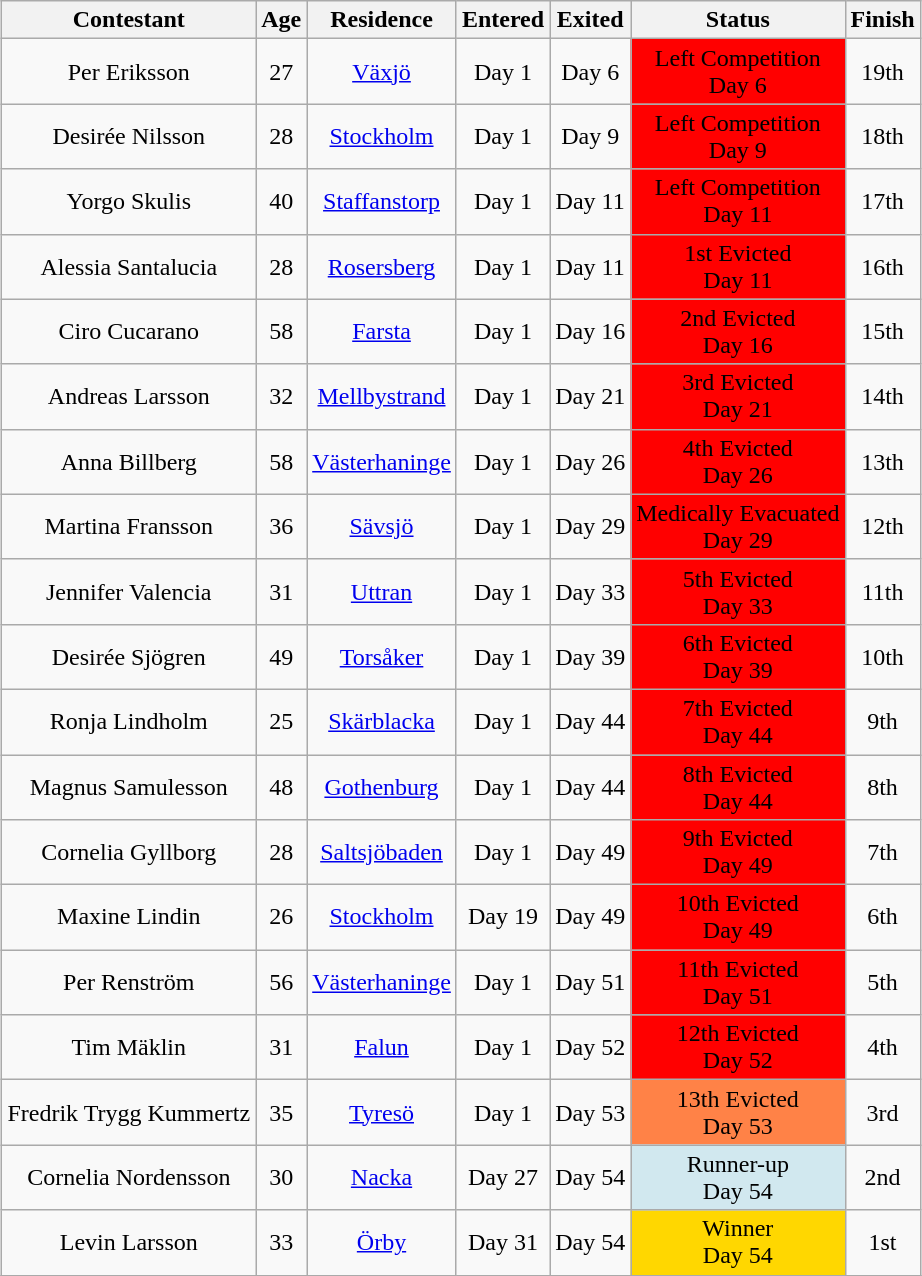<table class="wikitable sortable" style="margin:auto; text-align:center">
<tr>
<th>Contestant</th>
<th>Age</th>
<th>Residence</th>
<th>Entered</th>
<th>Exited</th>
<th>Status</th>
<th>Finish</th>
</tr>
<tr>
<td>Per Eriksson</td>
<td>27</td>
<td><a href='#'>Växjö</a></td>
<td>Day 1</td>
<td>Day 6</td>
<td style="background:#ff0000;">Left Competition<br>Day 6</td>
<td>19th</td>
</tr>
<tr>
<td>Desirée Nilsson</td>
<td>28</td>
<td><a href='#'>Stockholm</a></td>
<td>Day 1</td>
<td>Day 9</td>
<td style="background:#ff0000;">Left Competition<br>Day 9</td>
<td>18th</td>
</tr>
<tr>
<td>Yorgo Skulis</td>
<td>40</td>
<td><a href='#'>Staffanstorp</a></td>
<td>Day 1</td>
<td>Day 11</td>
<td style="background:#ff0000;">Left Competition<br>Day 11</td>
<td>17th</td>
</tr>
<tr>
<td>Alessia Santalucia</td>
<td>28</td>
<td><a href='#'>Rosersberg</a></td>
<td>Day 1</td>
<td>Day 11</td>
<td style="background:#ff0000;">1st Evicted<br>Day 11</td>
<td>16th</td>
</tr>
<tr>
<td>Ciro Cucarano</td>
<td>58</td>
<td><a href='#'>Farsta</a></td>
<td>Day 1</td>
<td>Day 16</td>
<td style="background:#ff0000;">2nd Evicted<br>Day 16</td>
<td>15th</td>
</tr>
<tr>
<td>Andreas Larsson</td>
<td>32</td>
<td><a href='#'>Mellbystrand</a></td>
<td>Day 1</td>
<td>Day 21</td>
<td style="background:#ff0000;">3rd Evicted<br>Day 21</td>
<td>14th</td>
</tr>
<tr>
<td>Anna Billberg</td>
<td>58</td>
<td><a href='#'>Västerhaninge</a></td>
<td>Day 1</td>
<td>Day 26</td>
<td style="background:#ff0000;">4th Evicted<br>Day 26</td>
<td>13th</td>
</tr>
<tr>
<td>Martina Fransson</td>
<td>36</td>
<td><a href='#'>Sävsjö</a></td>
<td>Day 1</td>
<td>Day 29</td>
<td style="background:#ff0000;">Medically Evacuated<br>Day 29</td>
<td>12th</td>
</tr>
<tr>
<td>Jennifer Valencia</td>
<td>31</td>
<td><a href='#'>Uttran</a></td>
<td>Day 1</td>
<td>Day 33</td>
<td style="background:#ff0000;">5th Evicted<br>Day 33</td>
<td>11th</td>
</tr>
<tr>
<td>Desirée Sjögren</td>
<td>49</td>
<td><a href='#'>Torsåker</a></td>
<td>Day 1</td>
<td>Day 39</td>
<td style="background:#ff0000;">6th Evicted<br>Day 39</td>
<td>10th</td>
</tr>
<tr>
<td>Ronja Lindholm</td>
<td>25</td>
<td><a href='#'>Skärblacka</a></td>
<td>Day 1</td>
<td>Day 44</td>
<td style="background:#ff0000;">7th Evicted<br>Day 44</td>
<td>9th</td>
</tr>
<tr>
<td>Magnus Samulesson</td>
<td>48</td>
<td><a href='#'>Gothenburg</a></td>
<td>Day 1</td>
<td>Day 44</td>
<td style="background:#ff0000;">8th Evicted<br>Day 44</td>
<td>8th</td>
</tr>
<tr>
<td>Cornelia Gyllborg</td>
<td>28</td>
<td><a href='#'>Saltsjöbaden</a></td>
<td>Day 1</td>
<td>Day 49</td>
<td style="background:#ff0000;">9th Evicted<br>Day 49</td>
<td>7th</td>
</tr>
<tr>
<td>Maxine Lindin</td>
<td>26</td>
<td><a href='#'>Stockholm</a></td>
<td>Day 19</td>
<td>Day 49</td>
<td style="background:#ff0000;">10th Evicted<br>Day 49</td>
<td>6th</td>
</tr>
<tr>
<td>Per Renström</td>
<td>56</td>
<td><a href='#'>Västerhaninge</a></td>
<td>Day 1</td>
<td>Day 51</td>
<td style="background:#ff0000;">11th Evicted<br>Day 51</td>
<td>5th</td>
</tr>
<tr>
<td>Tim Mäklin</td>
<td>31</td>
<td><a href='#'>Falun</a></td>
<td>Day 1</td>
<td>Day 52</td>
<td style="background:#ff0000;">12th Evicted<br>Day 52</td>
<td>4th</td>
</tr>
<tr>
<td>Fredrik Trygg Kummertz</td>
<td>35</td>
<td><a href='#'>Tyresö</a></td>
<td>Day 1</td>
<td>Day 53</td>
<td style="background:#FF8247;">13th Evicted<br>Day 53</td>
<td>3rd</td>
</tr>
<tr>
<td>Cornelia Nordensson</td>
<td>30</td>
<td><a href='#'>Nacka</a></td>
<td>Day 27</td>
<td>Day 54</td>
<td style="background:#D1E8EF;">Runner-up<br>Day 54</td>
<td>2nd</td>
</tr>
<tr>
<td>Levin Larsson</td>
<td>33</td>
<td><a href='#'>Örby</a></td>
<td>Day 31</td>
<td>Day 54</td>
<td style="background:gold;">Winner<br>Day 54</td>
<td>1st</td>
</tr>
<tr>
</tr>
</table>
